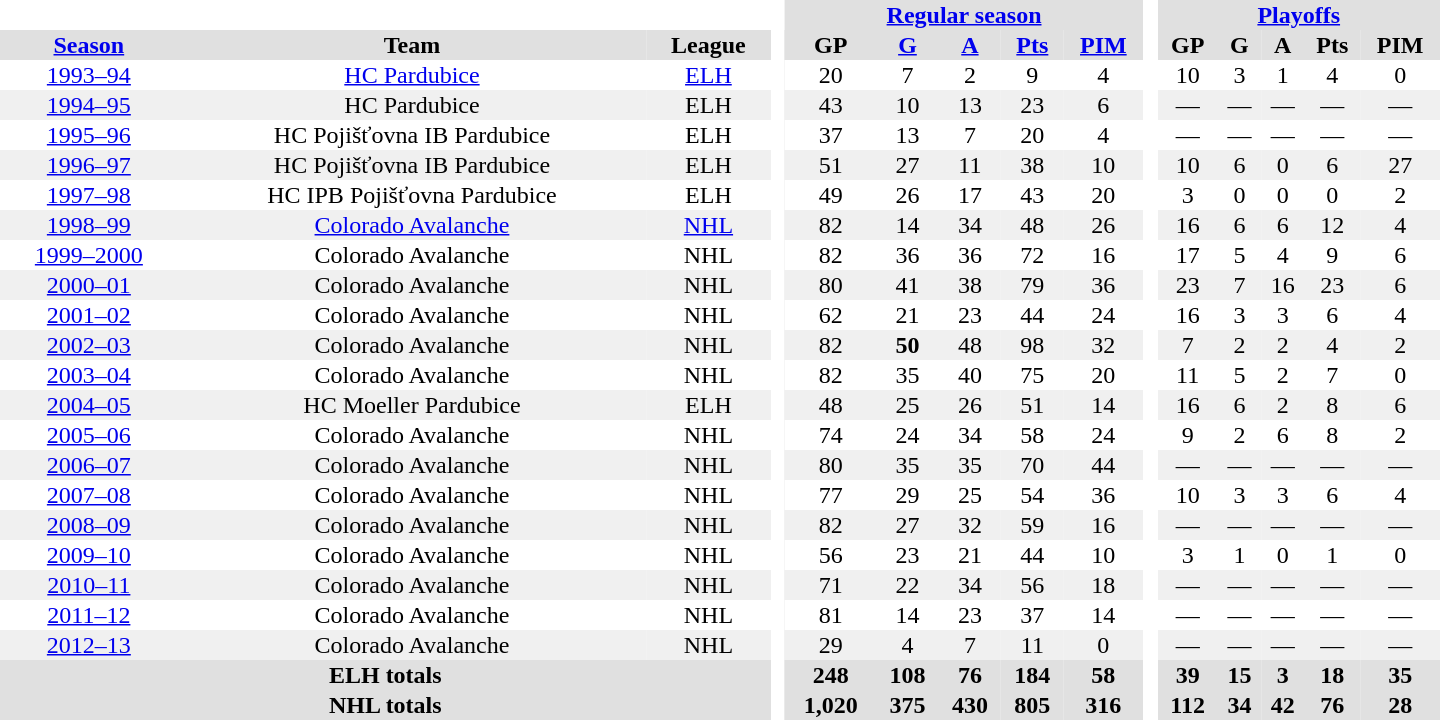<table border="0" cellpadding="1" cellspacing="0" style="text-align:center; width:60em">
<tr bgcolor="#e0e0e0">
<th colspan="3" bgcolor="#ffffff"> </th>
<th rowspan="99" bgcolor="#ffffff"> </th>
<th colspan="5"><a href='#'>Regular season</a></th>
<th rowspan="99" bgcolor="#ffffff"> </th>
<th colspan="5"><a href='#'>Playoffs</a></th>
</tr>
<tr bgcolor="#e0e0e0">
<th><a href='#'>Season</a></th>
<th>Team</th>
<th>League</th>
<th>GP</th>
<th><a href='#'>G</a></th>
<th><a href='#'>A</a></th>
<th><a href='#'>Pts</a></th>
<th><a href='#'>PIM</a></th>
<th>GP</th>
<th>G</th>
<th>A</th>
<th>Pts</th>
<th>PIM</th>
</tr>
<tr>
<td><a href='#'>1993–94</a></td>
<td><a href='#'>HC Pardubice</a></td>
<td><a href='#'>ELH</a></td>
<td>20</td>
<td>7</td>
<td>2</td>
<td>9</td>
<td>4</td>
<td>10</td>
<td>3</td>
<td>1</td>
<td>4</td>
<td>0</td>
</tr>
<tr bgcolor="#f0f0f0">
<td><a href='#'>1994–95</a></td>
<td>HC Pardubice</td>
<td>ELH</td>
<td>43</td>
<td>10</td>
<td>13</td>
<td>23</td>
<td>6</td>
<td>—</td>
<td>—</td>
<td>—</td>
<td>—</td>
<td>—</td>
</tr>
<tr>
<td><a href='#'>1995–96</a></td>
<td>HC Pojišťovna IB Pardubice</td>
<td>ELH</td>
<td>37</td>
<td>13</td>
<td>7</td>
<td>20</td>
<td>4</td>
<td>—</td>
<td>—</td>
<td>—</td>
<td>—</td>
<td>—</td>
</tr>
<tr bgcolor="#f0f0f0">
<td><a href='#'>1996–97</a></td>
<td>HC Pojišťovna IB Pardubice</td>
<td>ELH</td>
<td>51</td>
<td>27</td>
<td>11</td>
<td>38</td>
<td>10</td>
<td>10</td>
<td>6</td>
<td>0</td>
<td>6</td>
<td>27</td>
</tr>
<tr>
<td><a href='#'>1997–98</a></td>
<td>HC IPB Pojišťovna Pardubice</td>
<td>ELH</td>
<td>49</td>
<td>26</td>
<td>17</td>
<td>43</td>
<td>20</td>
<td>3</td>
<td>0</td>
<td>0</td>
<td>0</td>
<td>2</td>
</tr>
<tr bgcolor="#f0f0f0">
<td><a href='#'>1998–99</a></td>
<td><a href='#'>Colorado Avalanche</a></td>
<td><a href='#'>NHL</a></td>
<td>82</td>
<td>14</td>
<td>34</td>
<td>48</td>
<td>26</td>
<td>16</td>
<td>6</td>
<td>6</td>
<td>12</td>
<td>4</td>
</tr>
<tr>
<td><a href='#'>1999–2000</a></td>
<td>Colorado Avalanche</td>
<td>NHL</td>
<td>82</td>
<td>36</td>
<td>36</td>
<td>72</td>
<td>16</td>
<td>17</td>
<td>5</td>
<td>4</td>
<td>9</td>
<td>6</td>
</tr>
<tr bgcolor="#f0f0f0">
<td><a href='#'>2000–01</a></td>
<td>Colorado Avalanche</td>
<td>NHL</td>
<td>80</td>
<td>41</td>
<td>38</td>
<td>79</td>
<td>36</td>
<td>23</td>
<td>7</td>
<td>16</td>
<td>23</td>
<td>6</td>
</tr>
<tr>
<td><a href='#'>2001–02</a></td>
<td>Colorado Avalanche</td>
<td>NHL</td>
<td>62</td>
<td>21</td>
<td>23</td>
<td>44</td>
<td>24</td>
<td>16</td>
<td>3</td>
<td>3</td>
<td>6</td>
<td>4</td>
</tr>
<tr bgcolor="#f0f0f0">
<td><a href='#'>2002–03</a></td>
<td>Colorado Avalanche</td>
<td>NHL</td>
<td>82</td>
<td><strong>50</strong></td>
<td>48</td>
<td>98</td>
<td>32</td>
<td>7</td>
<td>2</td>
<td>2</td>
<td>4</td>
<td>2</td>
</tr>
<tr>
<td><a href='#'>2003–04</a></td>
<td>Colorado Avalanche</td>
<td>NHL</td>
<td>82</td>
<td>35</td>
<td>40</td>
<td>75</td>
<td>20</td>
<td>11</td>
<td>5</td>
<td>2</td>
<td>7</td>
<td>0</td>
</tr>
<tr bgcolor="#f0f0f0">
<td><a href='#'>2004–05</a></td>
<td>HC Moeller Pardubice</td>
<td>ELH</td>
<td>48</td>
<td>25</td>
<td>26</td>
<td>51</td>
<td>14</td>
<td>16</td>
<td>6</td>
<td>2</td>
<td>8</td>
<td>6</td>
</tr>
<tr>
<td><a href='#'>2005–06</a></td>
<td>Colorado Avalanche</td>
<td>NHL</td>
<td>74</td>
<td>24</td>
<td>34</td>
<td>58</td>
<td>24</td>
<td>9</td>
<td>2</td>
<td>6</td>
<td>8</td>
<td>2</td>
</tr>
<tr bgcolor="#f0f0f0">
<td><a href='#'>2006–07</a></td>
<td>Colorado Avalanche</td>
<td>NHL</td>
<td>80</td>
<td>35</td>
<td>35</td>
<td>70</td>
<td>44</td>
<td>—</td>
<td>—</td>
<td>—</td>
<td>—</td>
<td>—</td>
</tr>
<tr>
<td><a href='#'>2007–08</a></td>
<td>Colorado Avalanche</td>
<td>NHL</td>
<td>77</td>
<td>29</td>
<td>25</td>
<td>54</td>
<td>36</td>
<td>10</td>
<td>3</td>
<td>3</td>
<td>6</td>
<td>4</td>
</tr>
<tr bgcolor="#f0f0f0">
<td><a href='#'>2008–09</a></td>
<td>Colorado Avalanche</td>
<td>NHL</td>
<td>82</td>
<td>27</td>
<td>32</td>
<td>59</td>
<td>16</td>
<td>—</td>
<td>—</td>
<td>—</td>
<td>—</td>
<td>—</td>
</tr>
<tr>
<td><a href='#'>2009–10</a></td>
<td>Colorado Avalanche</td>
<td>NHL</td>
<td>56</td>
<td>23</td>
<td>21</td>
<td>44</td>
<td>10</td>
<td>3</td>
<td>1</td>
<td>0</td>
<td>1</td>
<td>0</td>
</tr>
<tr bgcolor="#f0f0f0">
<td><a href='#'>2010–11</a></td>
<td>Colorado Avalanche</td>
<td>NHL</td>
<td>71</td>
<td>22</td>
<td>34</td>
<td>56</td>
<td>18</td>
<td>—</td>
<td>—</td>
<td>—</td>
<td>—</td>
<td>—</td>
</tr>
<tr>
<td><a href='#'>2011–12</a></td>
<td>Colorado Avalanche</td>
<td>NHL</td>
<td>81</td>
<td>14</td>
<td>23</td>
<td>37</td>
<td>14</td>
<td>—</td>
<td>—</td>
<td>—</td>
<td>—</td>
<td>—</td>
</tr>
<tr bgcolor="#f0f0f0">
<td><a href='#'>2012–13</a></td>
<td>Colorado Avalanche</td>
<td>NHL</td>
<td>29</td>
<td>4</td>
<td>7</td>
<td>11</td>
<td>0</td>
<td>—</td>
<td>—</td>
<td>—</td>
<td>—</td>
<td>—</td>
</tr>
<tr bgcolor="#e0e0e0">
<th colspan="3">ELH totals</th>
<th>248</th>
<th>108</th>
<th>76</th>
<th>184</th>
<th>58</th>
<th>39</th>
<th>15</th>
<th>3</th>
<th>18</th>
<th>35</th>
</tr>
<tr bgcolor="#e0e0e0">
<th colspan="3">NHL totals</th>
<th>1,020</th>
<th>375</th>
<th>430</th>
<th>805</th>
<th>316</th>
<th>112</th>
<th>34</th>
<th>42</th>
<th>76</th>
<th>28</th>
</tr>
</table>
